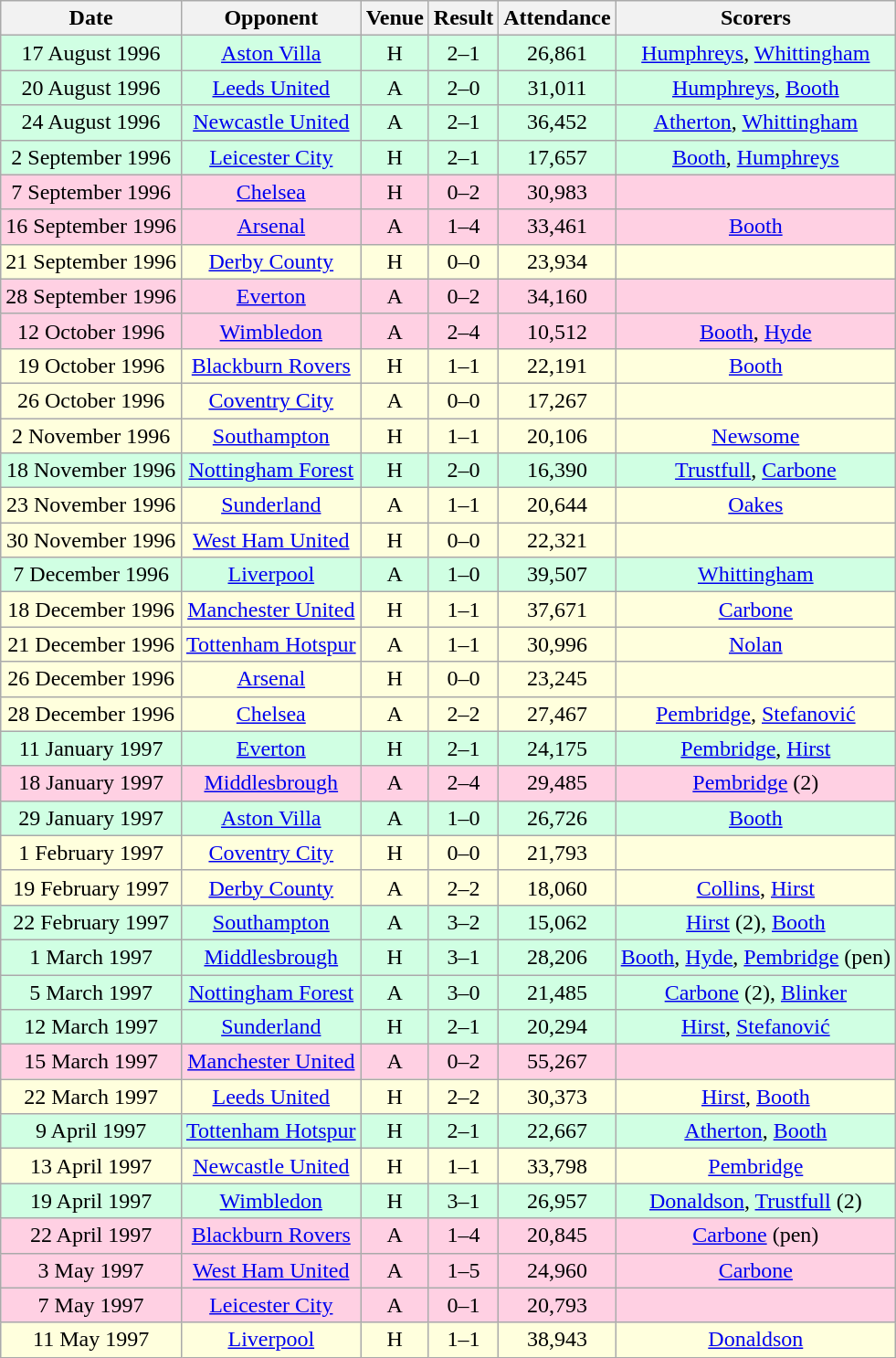<table class="wikitable sortable" style="font-size:100%; text-align:center">
<tr>
<th>Date</th>
<th>Opponent</th>
<th>Venue</th>
<th>Result</th>
<th>Attendance</th>
<th>Scorers</th>
</tr>
<tr style="background-color: #d0ffe3;">
<td>17 August 1996</td>
<td><a href='#'>Aston Villa</a></td>
<td>H</td>
<td>2–1</td>
<td>26,861</td>
<td><a href='#'>Humphreys</a>, <a href='#'>Whittingham</a></td>
</tr>
<tr style="background-color: #d0ffe3;">
<td>20 August 1996</td>
<td><a href='#'>Leeds United</a></td>
<td>A</td>
<td>2–0</td>
<td>31,011</td>
<td><a href='#'>Humphreys</a>, <a href='#'>Booth</a></td>
</tr>
<tr style="background-color: #d0ffe3;">
<td>24 August 1996</td>
<td><a href='#'>Newcastle United</a></td>
<td>A</td>
<td>2–1</td>
<td>36,452</td>
<td><a href='#'>Atherton</a>, <a href='#'>Whittingham</a></td>
</tr>
<tr style="background-color: #d0ffe3;">
<td>2 September 1996</td>
<td><a href='#'>Leicester City</a></td>
<td>H</td>
<td>2–1</td>
<td>17,657</td>
<td><a href='#'>Booth</a>, <a href='#'>Humphreys</a></td>
</tr>
<tr style="background-color: #ffd0e3;">
<td>7 September 1996</td>
<td><a href='#'>Chelsea</a></td>
<td>H</td>
<td>0–2</td>
<td>30,983</td>
<td></td>
</tr>
<tr style="background-color: #ffd0e3;">
<td>16 September 1996</td>
<td><a href='#'>Arsenal</a></td>
<td>A</td>
<td>1–4</td>
<td>33,461</td>
<td><a href='#'>Booth</a></td>
</tr>
<tr style="background-color: #ffffdd;">
<td>21 September 1996</td>
<td><a href='#'>Derby County</a></td>
<td>H</td>
<td>0–0</td>
<td>23,934</td>
<td></td>
</tr>
<tr style="background-color: #ffd0e3;">
<td>28 September 1996</td>
<td><a href='#'>Everton</a></td>
<td>A</td>
<td>0–2</td>
<td>34,160</td>
<td></td>
</tr>
<tr style="background-color: #ffd0e3;">
<td>12 October 1996</td>
<td><a href='#'>Wimbledon</a></td>
<td>A</td>
<td>2–4</td>
<td>10,512</td>
<td><a href='#'>Booth</a>, <a href='#'>Hyde</a></td>
</tr>
<tr style="background-color: #ffffdd;">
<td>19 October 1996</td>
<td><a href='#'>Blackburn Rovers</a></td>
<td>H</td>
<td>1–1</td>
<td>22,191</td>
<td><a href='#'>Booth</a></td>
</tr>
<tr style="background-color: #ffffdd;">
<td>26 October 1996</td>
<td><a href='#'>Coventry City</a></td>
<td>A</td>
<td>0–0</td>
<td>17,267</td>
<td></td>
</tr>
<tr style="background-color: #ffffdd;">
<td>2 November 1996</td>
<td><a href='#'>Southampton</a></td>
<td>H</td>
<td>1–1</td>
<td>20,106</td>
<td><a href='#'>Newsome</a></td>
</tr>
<tr style="background-color: #d0ffe3;">
<td>18 November 1996</td>
<td><a href='#'>Nottingham Forest</a></td>
<td>H</td>
<td>2–0</td>
<td>16,390</td>
<td><a href='#'>Trustfull</a>, <a href='#'>Carbone</a></td>
</tr>
<tr style="background-color: #ffffdd;">
<td>23 November 1996</td>
<td><a href='#'>Sunderland</a></td>
<td>A</td>
<td>1–1</td>
<td>20,644</td>
<td><a href='#'>Oakes</a></td>
</tr>
<tr style="background-color: #ffffdd;">
<td>30 November 1996</td>
<td><a href='#'>West Ham United</a></td>
<td>H</td>
<td>0–0</td>
<td>22,321</td>
<td></td>
</tr>
<tr style="background-color: #d0ffe3;">
<td>7 December 1996</td>
<td><a href='#'>Liverpool</a></td>
<td>A</td>
<td>1–0</td>
<td>39,507</td>
<td><a href='#'>Whittingham</a></td>
</tr>
<tr style="background-color: #ffffdd;">
<td>18 December 1996</td>
<td><a href='#'>Manchester United</a></td>
<td>H</td>
<td>1–1</td>
<td>37,671</td>
<td><a href='#'>Carbone</a></td>
</tr>
<tr style="background-color: #ffffdd;">
<td>21 December 1996</td>
<td><a href='#'>Tottenham Hotspur</a></td>
<td>A</td>
<td>1–1</td>
<td>30,996</td>
<td><a href='#'>Nolan</a></td>
</tr>
<tr style="background-color: #ffffdd;">
<td>26 December 1996</td>
<td><a href='#'>Arsenal</a></td>
<td>H</td>
<td>0–0</td>
<td>23,245</td>
<td></td>
</tr>
<tr style="background-color: #ffffdd;">
<td>28 December 1996</td>
<td><a href='#'>Chelsea</a></td>
<td>A</td>
<td>2–2</td>
<td>27,467</td>
<td><a href='#'>Pembridge</a>, <a href='#'>Stefanović</a></td>
</tr>
<tr style="background-color: #d0ffe3;">
<td>11 January 1997</td>
<td><a href='#'>Everton</a></td>
<td>H</td>
<td>2–1</td>
<td>24,175</td>
<td><a href='#'>Pembridge</a>, <a href='#'>Hirst</a></td>
</tr>
<tr style="background-color: #ffd0e3;">
<td>18 January 1997</td>
<td><a href='#'>Middlesbrough</a></td>
<td>A</td>
<td>2–4</td>
<td>29,485</td>
<td><a href='#'>Pembridge</a> (2)</td>
</tr>
<tr style="background-color: #d0ffe3;">
<td>29 January 1997</td>
<td><a href='#'>Aston Villa</a></td>
<td>A</td>
<td>1–0</td>
<td>26,726</td>
<td><a href='#'>Booth</a></td>
</tr>
<tr style="background-color: #ffffdd;">
<td>1 February 1997</td>
<td><a href='#'>Coventry City</a></td>
<td>H</td>
<td>0–0</td>
<td>21,793</td>
<td></td>
</tr>
<tr style="background-color: #ffffdd;">
<td>19 February 1997</td>
<td><a href='#'>Derby County</a></td>
<td>A</td>
<td>2–2</td>
<td>18,060</td>
<td><a href='#'>Collins</a>, <a href='#'>Hirst</a></td>
</tr>
<tr style="background-color: #d0ffe3;">
<td>22 February 1997</td>
<td><a href='#'>Southampton</a></td>
<td>A</td>
<td>3–2</td>
<td>15,062</td>
<td><a href='#'>Hirst</a> (2), <a href='#'>Booth</a></td>
</tr>
<tr style="background-color: #d0ffe3;">
<td>1 March 1997</td>
<td><a href='#'>Middlesbrough</a></td>
<td>H</td>
<td>3–1</td>
<td>28,206</td>
<td><a href='#'>Booth</a>, <a href='#'>Hyde</a>, <a href='#'>Pembridge</a> (pen)</td>
</tr>
<tr style="background-color: #d0ffe3;">
<td>5 March 1997</td>
<td><a href='#'>Nottingham Forest</a></td>
<td>A</td>
<td>3–0</td>
<td>21,485</td>
<td><a href='#'>Carbone</a> (2), <a href='#'>Blinker</a></td>
</tr>
<tr style="background-color: #d0ffe3;">
<td>12 March 1997</td>
<td><a href='#'>Sunderland</a></td>
<td>H</td>
<td>2–1</td>
<td>20,294</td>
<td><a href='#'>Hirst</a>, <a href='#'>Stefanović</a></td>
</tr>
<tr style="background-color: #ffd0e3;">
<td>15 March 1997</td>
<td><a href='#'>Manchester United</a></td>
<td>A</td>
<td>0–2</td>
<td>55,267</td>
<td></td>
</tr>
<tr style="background-color: #ffffdd;">
<td>22 March 1997</td>
<td><a href='#'>Leeds United</a></td>
<td>H</td>
<td>2–2</td>
<td>30,373</td>
<td><a href='#'>Hirst</a>, <a href='#'>Booth</a></td>
</tr>
<tr style="background-color: #d0ffe3;">
<td>9 April 1997</td>
<td><a href='#'>Tottenham Hotspur</a></td>
<td>H</td>
<td>2–1</td>
<td>22,667</td>
<td><a href='#'>Atherton</a>, <a href='#'>Booth</a></td>
</tr>
<tr style="background-color: #ffffdd;">
<td>13 April 1997</td>
<td><a href='#'>Newcastle United</a></td>
<td>H</td>
<td>1–1</td>
<td>33,798</td>
<td><a href='#'>Pembridge</a></td>
</tr>
<tr style="background-color: #d0ffe3;">
<td>19 April 1997</td>
<td><a href='#'>Wimbledon</a></td>
<td>H</td>
<td>3–1</td>
<td>26,957</td>
<td><a href='#'>Donaldson</a>, <a href='#'>Trustfull</a> (2)</td>
</tr>
<tr style="background-color: #ffd0e3;">
<td>22 April 1997</td>
<td><a href='#'>Blackburn Rovers</a></td>
<td>A</td>
<td>1–4</td>
<td>20,845</td>
<td><a href='#'>Carbone</a> (pen)</td>
</tr>
<tr style="background-color: #ffd0e3;">
<td>3 May 1997</td>
<td><a href='#'>West Ham United</a></td>
<td>A</td>
<td>1–5</td>
<td>24,960</td>
<td><a href='#'>Carbone</a></td>
</tr>
<tr style="background-color: #ffd0e3;">
<td>7 May 1997</td>
<td><a href='#'>Leicester City</a></td>
<td>A</td>
<td>0–1</td>
<td>20,793</td>
<td></td>
</tr>
<tr style="background-color: #ffffdd;">
<td>11 May 1997</td>
<td><a href='#'>Liverpool</a></td>
<td>H</td>
<td>1–1</td>
<td>38,943</td>
<td><a href='#'>Donaldson</a></td>
</tr>
</table>
